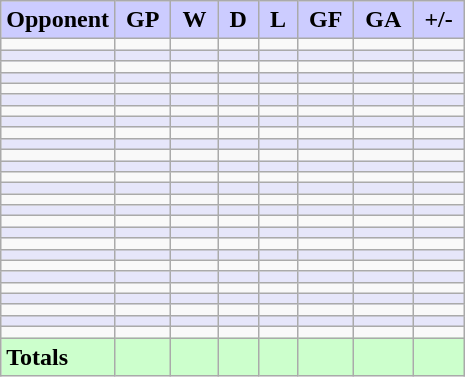<table class="wikitable">
<tr align="center" bgcolor="ccccff">
<td><strong>Opponent</strong></td>
<td> <strong>GP</strong> </td>
<td> <strong>W</strong> </td>
<td> <strong>D</strong> </td>
<td> <strong>L</strong> </td>
<td> <strong>GF</strong> </td>
<td> <strong>GA</strong> </td>
<td> <strong>+/-</strong> </td>
</tr>
<tr>
<td></td>
<td></td>
<td></td>
<td></td>
<td></td>
<td></td>
<td></td>
<td></td>
</tr>
<tr bgcolor="E6E6FA">
<td></td>
<td></td>
<td></td>
<td></td>
<td></td>
<td></td>
<td></td>
<td></td>
</tr>
<tr>
<td></td>
<td></td>
<td></td>
<td></td>
<td></td>
<td></td>
<td></td>
<td></td>
</tr>
<tr bgcolor="E6E6FA">
<td></td>
<td></td>
<td></td>
<td></td>
<td></td>
<td></td>
<td></td>
<td></td>
</tr>
<tr>
<td></td>
<td></td>
<td></td>
<td></td>
<td></td>
<td></td>
<td></td>
<td></td>
</tr>
<tr bgcolor="E6E6FA">
<td></td>
<td></td>
<td></td>
<td></td>
<td></td>
<td></td>
<td></td>
<td></td>
</tr>
<tr>
<td></td>
<td></td>
<td></td>
<td></td>
<td></td>
<td></td>
<td></td>
<td></td>
</tr>
<tr bgcolor="E6E6FA">
<td></td>
<td></td>
<td></td>
<td></td>
<td></td>
<td></td>
<td></td>
<td></td>
</tr>
<tr>
<td></td>
<td></td>
<td></td>
<td></td>
<td></td>
<td></td>
<td></td>
<td></td>
</tr>
<tr bgcolor="E6E6FA">
<td></td>
<td></td>
<td></td>
<td></td>
<td></td>
<td></td>
<td></td>
<td></td>
</tr>
<tr>
<td></td>
<td></td>
<td></td>
<td></td>
<td></td>
<td></td>
<td></td>
<td></td>
</tr>
<tr bgcolor="E6E6FA">
<td></td>
<td></td>
<td></td>
<td></td>
<td></td>
<td></td>
<td></td>
<td></td>
</tr>
<tr>
<td></td>
<td></td>
<td></td>
<td></td>
<td></td>
<td></td>
<td></td>
<td></td>
</tr>
<tr bgcolor="E6E6FA">
<td></td>
<td></td>
<td></td>
<td></td>
<td></td>
<td></td>
<td></td>
<td></td>
</tr>
<tr>
<td></td>
<td></td>
<td></td>
<td></td>
<td></td>
<td></td>
<td></td>
<td></td>
</tr>
<tr bgcolor="E6E6FA">
<td></td>
<td></td>
<td></td>
<td></td>
<td></td>
<td></td>
<td></td>
<td></td>
</tr>
<tr>
<td></td>
<td></td>
<td></td>
<td></td>
<td></td>
<td></td>
<td></td>
<td></td>
</tr>
<tr bgcolor="E6E6FA">
<td></td>
<td></td>
<td></td>
<td></td>
<td></td>
<td></td>
<td></td>
<td></td>
</tr>
<tr>
<td></td>
<td></td>
<td></td>
<td></td>
<td></td>
<td></td>
<td></td>
<td></td>
</tr>
<tr bgcolor="E6E6FA">
<td></td>
<td></td>
<td></td>
<td></td>
<td></td>
<td></td>
<td></td>
<td></td>
</tr>
<tr>
<td></td>
<td></td>
<td></td>
<td></td>
<td></td>
<td></td>
<td></td>
<td></td>
</tr>
<tr bgcolor="E6E6FA">
<td></td>
<td></td>
<td></td>
<td></td>
<td></td>
<td></td>
<td></td>
<td></td>
</tr>
<tr>
<td></td>
<td></td>
<td></td>
<td></td>
<td></td>
<td></td>
<td></td>
<td></td>
</tr>
<tr bgcolor="E6E6FA">
<td></td>
<td></td>
<td></td>
<td></td>
<td></td>
<td></td>
<td></td>
<td></td>
</tr>
<tr>
<td></td>
<td></td>
<td></td>
<td></td>
<td></td>
<td></td>
<td></td>
<td></td>
</tr>
<tr bgcolor="E6E6FA">
<td></td>
<td></td>
<td></td>
<td></td>
<td></td>
<td></td>
<td></td>
<td></td>
</tr>
<tr>
<td></td>
<td></td>
<td></td>
<td></td>
<td></td>
<td></td>
<td></td>
<td></td>
</tr>
<tr bgcolor="ccffcc">
<td><strong>Totals</strong></td>
<td></td>
<td></td>
<td></td>
<td></td>
<td></td>
<td></td>
<td></td>
</tr>
</table>
